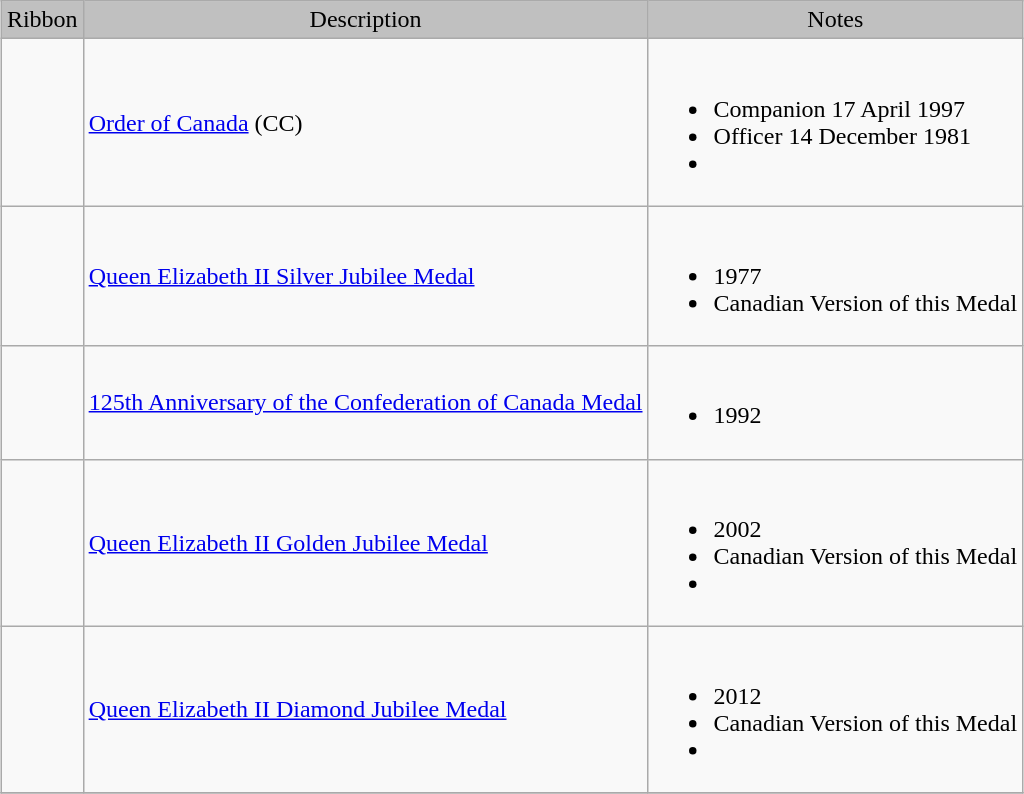<table class="wikitable" style="margin:1em auto;">
<tr style="background:silver;" align="center">
<td>Ribbon</td>
<td>Description</td>
<td>Notes</td>
</tr>
<tr>
<td></td>
<td><a href='#'>Order of Canada</a> (CC)</td>
<td><br><ul><li>Companion 17 April 1997</li><li>Officer 14 December 1981</li><li></li></ul></td>
</tr>
<tr>
<td></td>
<td><a href='#'>Queen Elizabeth II Silver Jubilee Medal</a></td>
<td><br><ul><li>1977</li><li>Canadian Version of this Medal</li></ul></td>
</tr>
<tr>
<td></td>
<td><a href='#'>125th Anniversary of the Confederation of Canada Medal</a></td>
<td><br><ul><li>1992</li></ul></td>
</tr>
<tr>
<td></td>
<td><a href='#'>Queen Elizabeth II Golden Jubilee Medal</a></td>
<td><br><ul><li>2002</li><li>Canadian Version of this Medal</li><li></li></ul></td>
</tr>
<tr>
<td></td>
<td><a href='#'>Queen Elizabeth II Diamond Jubilee Medal</a></td>
<td><br><ul><li>2012</li><li>Canadian Version of this Medal</li><li></li></ul></td>
</tr>
<tr>
</tr>
</table>
